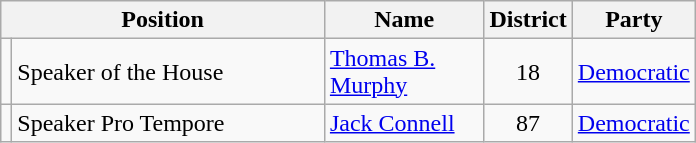<table class="wikitable">
<tr>
<th colspan=2 align=center>Position</th>
<th width="099" align=center>Name</th>
<th align=center>District</th>
<th align=center>Party</th>
</tr>
<tr>
<td></td>
<td width="201">Speaker of the House</td>
<td><a href='#'>Thomas B. Murphy</a></td>
<td align=center>18</td>
<td><a href='#'>Democratic</a></td>
</tr>
<tr>
<td></td>
<td>Speaker Pro Tempore</td>
<td><a href='#'>Jack Connell</a></td>
<td align=center>87</td>
<td><a href='#'>Democratic</a></td>
</tr>
</table>
